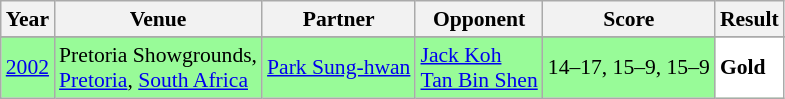<table class="sortable wikitable" style="font-size: 90%;">
<tr>
<th>Year</th>
<th>Venue</th>
<th>Partner</th>
<th>Opponent</th>
<th>Score</th>
<th>Result</th>
</tr>
<tr>
</tr>
<tr style="background:#98FB98">
<td align="center"><a href='#'>2002</a></td>
<td align="left">Pretoria Showgrounds,<br><a href='#'>Pretoria</a>, <a href='#'>South Africa</a></td>
<td align="left"> <a href='#'>Park Sung-hwan</a></td>
<td align="left"> <a href='#'>Jack Koh</a> <br>  <a href='#'>Tan Bin Shen</a></td>
<td align="left">14–17, 15–9, 15–9</td>
<td style="text-align:left; background:white"> <strong>Gold</strong></td>
</tr>
</table>
